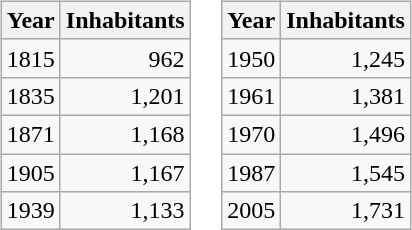<table border="0">
<tr>
<td valign="top"><br><table class="wikitable">
<tr>
<th>Year</th>
<th>Inhabitants</th>
</tr>
<tr>
<td>1815</td>
<td align="right">962</td>
</tr>
<tr>
<td>1835</td>
<td align="right">1,201</td>
</tr>
<tr>
<td>1871</td>
<td align="right">1,168</td>
</tr>
<tr>
<td>1905</td>
<td align="right">1,167</td>
</tr>
<tr>
<td>1939</td>
<td align="right">1,133</td>
</tr>
</table>
</td>
<td valign="top"><br><table class="wikitable">
<tr>
<th>Year</th>
<th>Inhabitants</th>
</tr>
<tr>
<td>1950</td>
<td align="right">1,245</td>
</tr>
<tr>
<td>1961</td>
<td align="right">1,381</td>
</tr>
<tr>
<td>1970</td>
<td align="right">1,496</td>
</tr>
<tr>
<td>1987</td>
<td align="right">1,545</td>
</tr>
<tr>
<td>2005</td>
<td align="right">1,731</td>
</tr>
</table>
</td>
</tr>
</table>
